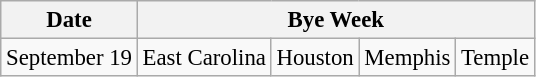<table class="wikitable" style="font-size:95%;">
<tr>
<th>Date</th>
<th colspan="4">Bye Week</th>
</tr>
<tr>
<td>September 19</td>
<td>East Carolina</td>
<td>Houston</td>
<td>Memphis</td>
<td>Temple</td>
</tr>
</table>
